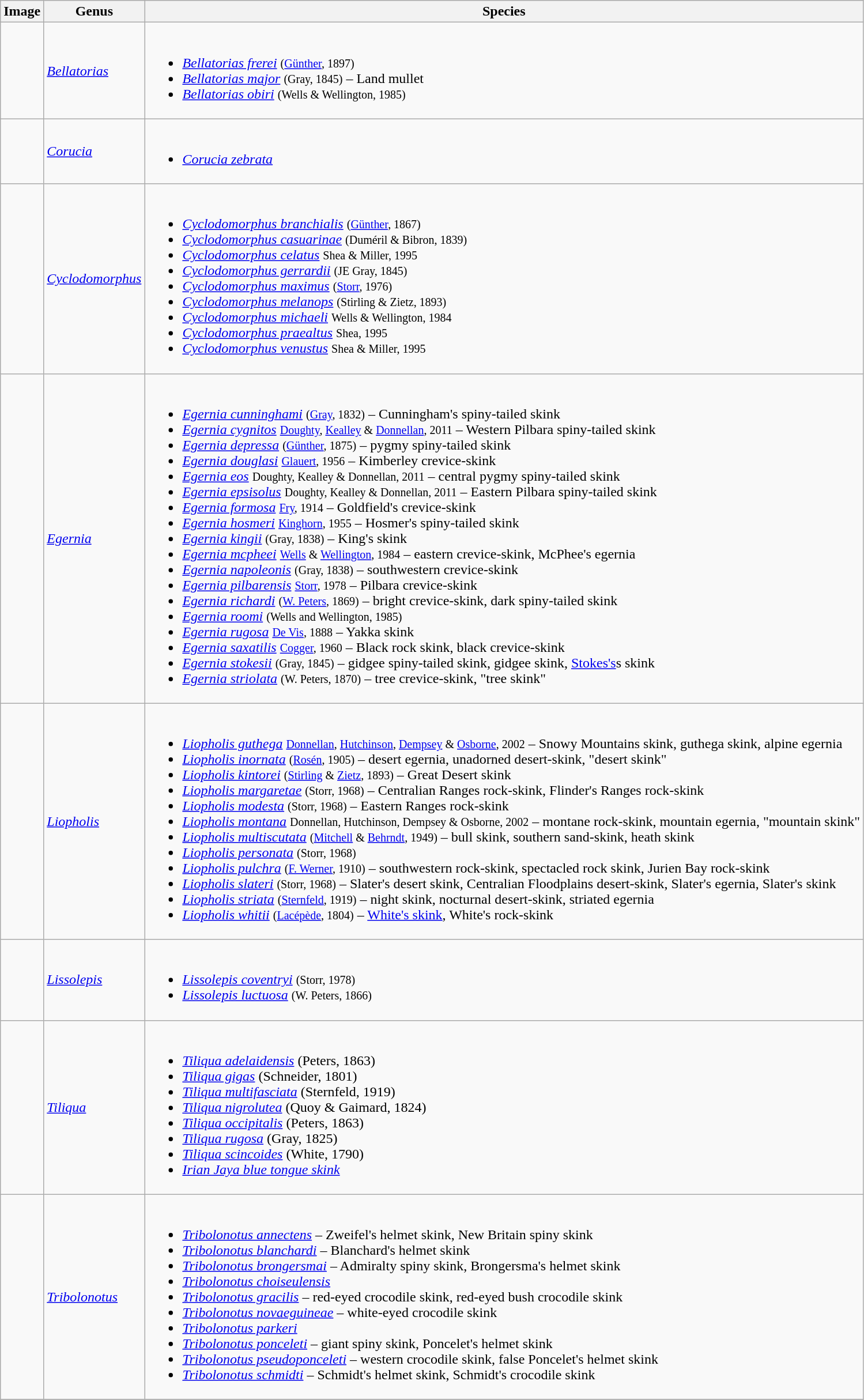<table class="wikitable">
<tr>
<th>Image</th>
<th>Genus</th>
<th>Species</th>
</tr>
<tr>
<td></td>
<td><em><a href='#'>Bellatorias</a></em> </td>
<td><br><ul><li><em><a href='#'>Bellatorias frerei</a></em> <small>(<a href='#'>Günther</a>, 1897)</small></li><li><em><a href='#'>Bellatorias major</a></em> <small>(Gray, 1845)</small> – Land mullet</li><li><em><a href='#'>Bellatorias obiri</a></em> <small>(Wells & Wellington, 1985)</small></li></ul></td>
</tr>
<tr>
<td></td>
<td><em><a href='#'>Corucia</a></em>  </td>
<td><br><ul><li><em><a href='#'>Corucia zebrata</a></em> </li></ul></td>
</tr>
<tr>
<td></td>
<td><em><a href='#'>Cyclodomorphus</a></em>  </td>
<td><br><ul><li><em><a href='#'>Cyclodomorphus branchialis</a></em> <small>(<a href='#'>Günther</a>, 1867)</small></li><li><em><a href='#'>Cyclodomorphus casuarinae</a></em> <small>(Duméril & Bibron, 1839)</small></li><li><em><a href='#'>Cyclodomorphus celatus</a></em> <small>Shea & Miller, 1995</small></li><li><em><a href='#'>Cyclodomorphus gerrardii</a></em> <small>(JE Gray, 1845)</small></li><li><em><a href='#'>Cyclodomorphus maximus</a></em> <small>(<a href='#'>Storr</a>, 1976)</small></li><li><em><a href='#'>Cyclodomorphus melanops</a></em> <small>(Stirling & Zietz, 1893)</small></li><li><em><a href='#'>Cyclodomorphus michaeli</a></em> <small>Wells & Wellington, 1984</small></li><li><em><a href='#'>Cyclodomorphus praealtus</a></em> <small>Shea, 1995</small></li><li><em><a href='#'>Cyclodomorphus venustus</a></em> <small>Shea & Miller, 1995</small></li></ul></td>
</tr>
<tr>
<td></td>
<td><em><a href='#'>Egernia</a></em> </td>
<td><br><ul><li><em><a href='#'>Egernia cunninghami</a></em> <small>(<a href='#'>Gray</a>, 1832)</small> – Cunningham's spiny-tailed skink</li><li><em><a href='#'>Egernia cygnitos</a></em> <small><a href='#'>Doughty</a>, <a href='#'>Kealley</a> & <a href='#'>Donnellan</a>, 2011</small> – Western Pilbara spiny-tailed skink</li><li><em><a href='#'>Egernia depressa</a></em> <small>(<a href='#'>Günther</a>, 1875)</small> – pygmy spiny-tailed skink</li><li><em><a href='#'>Egernia douglasi</a></em> <small><a href='#'>Glauert</a>, 1956</small> – Kimberley crevice-skink</li><li><em><a href='#'>Egernia eos</a></em> <small>Doughty, Kealley & Donnellan, 2011</small> – central pygmy spiny-tailed skink</li><li><em><a href='#'>Egernia epsisolus</a></em> <small>Doughty, Kealley & Donnellan, 2011</small> – Eastern Pilbara spiny-tailed skink</li><li><em><a href='#'>Egernia formosa</a></em> <small><a href='#'>Fry</a>, 1914</small> – Goldfield's crevice-skink</li><li><em><a href='#'>Egernia hosmeri</a></em> <small><a href='#'>Kinghorn</a>, 1955</small> – Hosmer's spiny-tailed skink</li><li><em><a href='#'>Egernia kingii</a></em> <small>(Gray, 1838)</small> – King's skink</li><li><em><a href='#'>Egernia mcpheei</a></em> <small><a href='#'>Wells</a> & <a href='#'>Wellington</a>, 1984</small> – eastern crevice-skink, McPhee's egernia</li><li><em><a href='#'>Egernia napoleonis</a></em> <small>(Gray, 1838)</small> – southwestern crevice-skink</li><li><em><a href='#'>Egernia pilbarensis</a></em> <small><a href='#'>Storr</a>, 1978</small> – Pilbara crevice-skink</li><li><em><a href='#'>Egernia richardi</a></em> <small>(<a href='#'>W. Peters</a>, 1869)</small> – bright crevice-skink, dark spiny-tailed skink</li><li><em><a href='#'>Egernia roomi</a></em> <small>(Wells and Wellington, 1985)</small></li><li><em><a href='#'>Egernia rugosa</a></em> <small><a href='#'>De Vis</a>, 1888</small> – Yakka skink</li><li><em><a href='#'>Egernia saxatilis</a></em> <small><a href='#'>Cogger</a>, 1960</small> – Black rock skink, black crevice-skink</li><li><em><a href='#'>Egernia stokesii</a></em> <small>(Gray, 1845)</small> – gidgee spiny-tailed skink, gidgee skink, <a href='#'>Stokes's</a>s skink</li><li><em><a href='#'>Egernia striolata</a></em> <small>(W. Peters, 1870)</small> – tree crevice-skink, "tree skink"</li></ul></td>
</tr>
<tr>
<td></td>
<td><em><a href='#'>Liopholis</a></em>  </td>
<td><br><ul><li><em><a href='#'>Liopholis guthega</a></em> <small><a href='#'>Donnellan</a>, <a href='#'>Hutchinson</a>, <a href='#'>Dempsey</a> & <a href='#'>Osborne</a>, 2002</small> – Snowy Mountains skink, guthega skink, alpine egernia</li><li><em><a href='#'>Liopholis inornata</a></em> <small>(<a href='#'>Rosén</a>, 1905)</small> – desert egernia, unadorned desert-skink, "desert skink"</li><li><em><a href='#'>Liopholis kintorei</a></em> <small>(<a href='#'>Stirling</a> & <a href='#'>Zietz</a>, 1893)</small> – Great Desert skink</li><li><em><a href='#'>Liopholis margaretae</a></em> <small>(Storr, 1968)</small> – Centralian Ranges rock-skink, Flinder's Ranges rock-skink</li><li><em><a href='#'>Liopholis modesta</a></em> <small>(Storr, 1968)</small> – Eastern Ranges rock-skink</li><li><em><a href='#'>Liopholis montana</a></em> <small>Donnellan, Hutchinson, Dempsey & Osborne, 2002</small> – montane rock-skink, mountain egernia, "mountain skink"</li><li><em><a href='#'>Liopholis multiscutata</a></em> <small>(<a href='#'>Mitchell</a> & <a href='#'>Behrndt</a>, 1949)</small> – bull skink, southern sand-skink, heath skink</li><li><em><a href='#'>Liopholis personata</a></em> <small>(Storr, 1968)</small></li><li><em><a href='#'>Liopholis pulchra</a></em> <small>(<a href='#'>F. Werner</a>, 1910)</small> – southwestern rock-skink, spectacled rock skink, Jurien Bay rock-skink</li><li><em><a href='#'>Liopholis slateri</a></em> <small>(Storr, 1968)</small> – Slater's desert skink, Centralian Floodplains desert-skink, Slater's egernia, Slater's skink</li><li><em><a href='#'>Liopholis striata</a></em> <small>(<a href='#'>Sternfeld</a>, 1919)</small> – night skink, nocturnal desert-skink, striated egernia</li><li><em><a href='#'>Liopholis whitii</a></em> <small>(<a href='#'>Lacépède</a>, 1804)</small> – <a href='#'>White's skink</a>, White's rock-skink</li></ul></td>
</tr>
<tr>
<td></td>
<td><em><a href='#'>Lissolepis</a></em>  </td>
<td><br><ul><li><em><a href='#'>Lissolepis coventryi</a></em> <small>(Storr, 1978)</small></li><li><em><a href='#'>Lissolepis luctuosa</a></em> <small>(W. Peters, 1866)</small></li></ul></td>
</tr>
<tr>
<td></td>
<td><em><a href='#'>Tiliqua</a></em> </td>
<td><br><ul><li><em><a href='#'>Tiliqua adelaidensis</a></em> (Peters, 1863)</li><li><em><a href='#'>Tiliqua gigas</a></em> (Schneider, 1801)</li><li><em><a href='#'>Tiliqua multifasciata</a></em> (Sternfeld, 1919)</li><li><em><a href='#'>Tiliqua nigrolutea</a></em> (Quoy & Gaimard, 1824)</li><li><em><a href='#'>Tiliqua occipitalis</a></em> (Peters, 1863)</li><li><em><a href='#'>Tiliqua rugosa</a></em> (Gray, 1825)</li><li><em><a href='#'>Tiliqua scincoides</a></em> (White, 1790)</li><li><em><a href='#'>Irian Jaya blue tongue skink</a></em></li></ul></td>
</tr>
<tr>
<td></td>
<td><em><a href='#'>Tribolonotus</a></em> </td>
<td><br><ul><li><em><a href='#'>Tribolonotus annectens</a></em>  – Zweifel's helmet skink, New Britain spiny skink</li><li><em><a href='#'>Tribolonotus blanchardi</a></em>  – Blanchard's helmet skink</li><li><em><a href='#'>Tribolonotus brongersmai</a></em>  – Admiralty spiny skink, Brongersma's helmet skink</li><li><em><a href='#'>Tribolonotus choiseulensis</a></em> </li><li><em><a href='#'>Tribolonotus gracilis</a></em>  – red-eyed crocodile skink, red-eyed bush crocodile skink</li><li><em><a href='#'>Tribolonotus novaeguineae</a></em>  – white-eyed crocodile skink</li><li><em><a href='#'>Tribolonotus parkeri</a></em> </li><li><em><a href='#'>Tribolonotus ponceleti</a></em>  – giant spiny skink, Poncelet's helmet skink</li><li><em><a href='#'>Tribolonotus pseudoponceleti</a></em>  – western crocodile skink, false Poncelet's helmet skink</li><li><em><a href='#'>Tribolonotus schmidti</a></em>  – Schmidt's helmet skink, Schmidt's crocodile skink</li></ul></td>
</tr>
<tr>
</tr>
</table>
